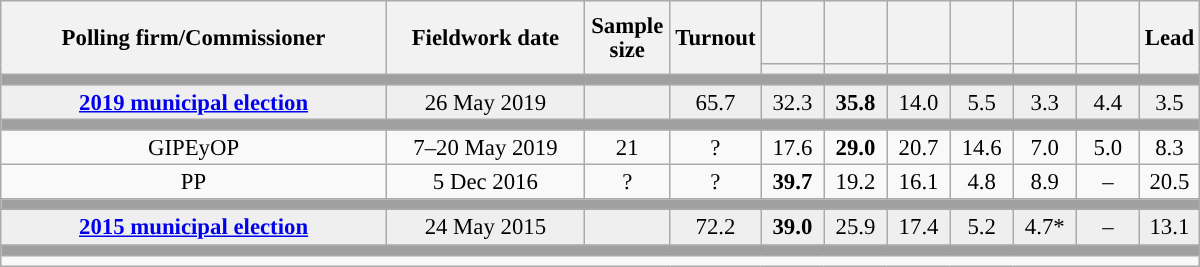<table class="wikitable collapsible collapsed" style="text-align:center; font-size:95%; line-height:16px;">
<tr style="height:42px;">
<th style="width:250px;" rowspan="2">Polling firm/Commissioner</th>
<th style="width:125px;" rowspan="2">Fieldwork date</th>
<th style="width:50px;" rowspan="2">Sample size</th>
<th style="width:45px;" rowspan="2">Turnout</th>
<th style="width:35px;"></th>
<th style="width:35px;"></th>
<th style="width:35px;"></th>
<th style="width:35px;"></th>
<th style="width:35px;"></th>
<th style="width:35px;"></th>
<th style="width:30px;" rowspan="2">Lead</th>
</tr>
<tr>
<th style="color:inherit;background:"></th>
<th style="color:inherit;background:"></th>
<th style="color:inherit;background:"></th>
<th style="color:inherit;background:"></th>
<th style="color:inherit;background:"></th>
<th style="color:inherit;background:"></th>
</tr>
<tr>
<td colspan="11" style="background:#A0A0A0"></td>
</tr>
<tr style="background:#EFEFEF;">
<td><strong><a href='#'>2019 municipal election</a></strong></td>
<td>26 May 2019</td>
<td></td>
<td>65.7</td>
<td>32.3<br></td>
<td><strong>35.8</strong><br></td>
<td>14.0<br></td>
<td>5.5<br></td>
<td>3.3<br></td>
<td>4.4<br></td>
<td style="background:">3.5</td>
</tr>
<tr>
<td colspan="11" style="background:#A0A0A0"></td>
</tr>
<tr>
<td>GIPEyOP</td>
<td>7–20 May 2019</td>
<td>21</td>
<td>?</td>
<td>17.6<br></td>
<td><strong>29.0</strong><br></td>
<td>20.7<br></td>
<td>14.6<br></td>
<td>7.0<br></td>
<td>5.0<br></td>
<td style="background:">8.3</td>
</tr>
<tr>
<td>PP</td>
<td>5 Dec 2016</td>
<td>?</td>
<td>?</td>
<td><strong>39.7</strong><br></td>
<td>19.2<br></td>
<td>16.1<br></td>
<td>4.8<br></td>
<td>8.9<br></td>
<td>–</td>
<td style="background:">20.5</td>
</tr>
<tr>
<td colspan="11" style="background:#A0A0A0"></td>
</tr>
<tr style="background:#EFEFEF;">
<td><strong><a href='#'>2015 municipal election</a></strong></td>
<td>24 May 2015</td>
<td></td>
<td>72.2</td>
<td><strong>39.0</strong><br></td>
<td>25.9<br></td>
<td>17.4<br></td>
<td>5.2<br></td>
<td>4.7*<br></td>
<td>–</td>
<td style="background:">13.1</td>
</tr>
<tr>
<td colspan="11" style="background:#A0A0A0"></td>
</tr>
<tr>
<td align="left" colspan="11"></td>
</tr>
</table>
